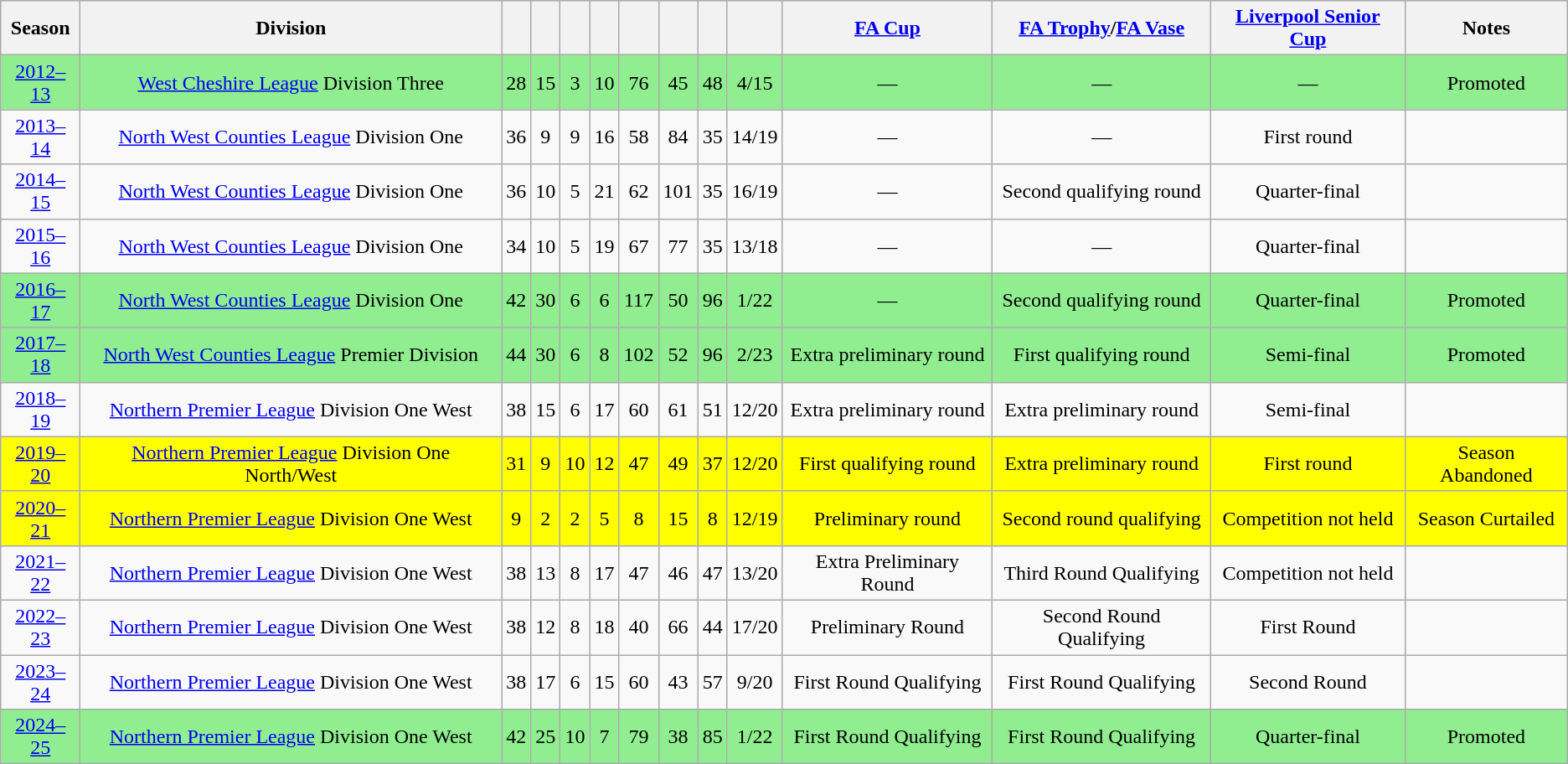<table class="wikitable collapsible collapsed" style=text-align:center>
<tr>
<th>Season</th>
<th>Division</th>
<th></th>
<th></th>
<th></th>
<th></th>
<th></th>
<th></th>
<th></th>
<th></th>
<th><a href='#'>FA Cup</a></th>
<th><a href='#'>FA Trophy</a>/<a href='#'>FA Vase</a></th>
<th><a href='#'>Liverpool Senior Cup</a></th>
<th>Notes</th>
</tr>
<tr style=background:#90EE90>
<td><a href='#'>2012–13</a></td>
<td><a href='#'>West Cheshire League</a> Division Three</td>
<td>28</td>
<td>15</td>
<td>3</td>
<td>10</td>
<td>76</td>
<td>45</td>
<td>48</td>
<td>4/15</td>
<td>—</td>
<td>—</td>
<td>—</td>
<td>Promoted</td>
</tr>
<tr>
<td><a href='#'>2013–14</a></td>
<td><a href='#'>North West Counties League</a> Division One</td>
<td>36</td>
<td>9</td>
<td>9</td>
<td>16</td>
<td>58</td>
<td>84</td>
<td>35</td>
<td>14/19</td>
<td>—</td>
<td>—</td>
<td>First round</td>
<td></td>
</tr>
<tr>
<td><a href='#'>2014–15</a></td>
<td><a href='#'>North West Counties League</a> Division One</td>
<td>36</td>
<td>10</td>
<td>5</td>
<td>21</td>
<td>62</td>
<td>101</td>
<td>35</td>
<td>16/19</td>
<td>—</td>
<td>Second qualifying round</td>
<td>Quarter-final</td>
<td></td>
</tr>
<tr>
<td><a href='#'>2015–16</a></td>
<td><a href='#'>North West Counties League</a> Division One</td>
<td>34</td>
<td>10</td>
<td>5</td>
<td>19</td>
<td>67</td>
<td>77</td>
<td>35</td>
<td>13/18</td>
<td>—</td>
<td>—</td>
<td>Quarter-final</td>
<td></td>
</tr>
<tr style=background:#90EE90>
<td><a href='#'>2016–17</a></td>
<td><a href='#'>North West Counties League</a> Division One</td>
<td>42</td>
<td>30</td>
<td>6</td>
<td>6</td>
<td>117</td>
<td>50</td>
<td>96</td>
<td>1/22</td>
<td>—</td>
<td>Second qualifying round</td>
<td>Quarter-final</td>
<td>Promoted</td>
</tr>
<tr style=background:#90EE90>
<td><a href='#'>2017–18</a></td>
<td><a href='#'>North West Counties League</a> Premier Division</td>
<td>44</td>
<td>30</td>
<td>6</td>
<td>8</td>
<td>102</td>
<td>52</td>
<td>96</td>
<td>2/23</td>
<td>Extra preliminary round</td>
<td>First qualifying round</td>
<td>Semi-final</td>
<td>Promoted</td>
</tr>
<tr>
<td><a href='#'>2018–19</a></td>
<td><a href='#'>Northern Premier League</a> Division One West</td>
<td>38</td>
<td>15</td>
<td>6</td>
<td>17</td>
<td>60</td>
<td>61</td>
<td>51</td>
<td>12/20</td>
<td>Extra preliminary round</td>
<td>Extra preliminary round</td>
<td>Semi-final</td>
<td></td>
</tr>
<tr bgcolor="yellow">
<td><a href='#'>2019–20</a></td>
<td><a href='#'>Northern Premier League</a> Division One North/West</td>
<td>31</td>
<td>9</td>
<td>10</td>
<td>12</td>
<td>47</td>
<td>49</td>
<td>37</td>
<td>12/20</td>
<td>First qualifying round</td>
<td>Extra preliminary round</td>
<td>First round</td>
<td>Season Abandoned</td>
</tr>
<tr bgcolor="yellow">
<td><a href='#'>2020–21</a></td>
<td><a href='#'>Northern Premier League</a> Division One West</td>
<td>9</td>
<td>2</td>
<td>2</td>
<td>5</td>
<td>8</td>
<td>15</td>
<td>8</td>
<td>12/19</td>
<td>Preliminary round</td>
<td>Second round qualifying</td>
<td>Competition not held</td>
<td>Season Curtailed</td>
</tr>
<tr>
<td><a href='#'>2021–22</a></td>
<td><a href='#'>Northern Premier League</a> Division One West</td>
<td>38</td>
<td>13</td>
<td>8</td>
<td>17</td>
<td>47</td>
<td>46</td>
<td>47</td>
<td>13/20</td>
<td>Extra Preliminary Round</td>
<td>Third Round Qualifying</td>
<td>Competition not held</td>
<td></td>
</tr>
<tr>
<td><a href='#'>2022–23</a></td>
<td><a href='#'>Northern Premier League</a> Division One West</td>
<td>38</td>
<td>12</td>
<td>8</td>
<td>18</td>
<td>40</td>
<td>66</td>
<td>44</td>
<td>17/20</td>
<td>Preliminary Round</td>
<td>Second Round Qualifying</td>
<td>First Round</td>
<td></td>
</tr>
<tr>
<td><a href='#'>2023–24</a></td>
<td><a href='#'>Northern Premier League</a> Division One West</td>
<td>38</td>
<td>17</td>
<td>6</td>
<td>15</td>
<td>60</td>
<td>43</td>
<td>57</td>
<td>9/20</td>
<td>First Round Qualifying</td>
<td>First Round Qualifying</td>
<td>Second Round</td>
<td></td>
</tr>
<tr style=background:#90EE90>
<td><a href='#'>2024–25</a></td>
<td><a href='#'>Northern Premier League</a> Division One West</td>
<td>42</td>
<td>25</td>
<td>10</td>
<td>7</td>
<td>79</td>
<td>38</td>
<td>85</td>
<td>1/22</td>
<td>First Round Qualifying</td>
<td>First Round Qualifying</td>
<td>Quarter-final</td>
<td>Promoted</td>
</tr>
</table>
